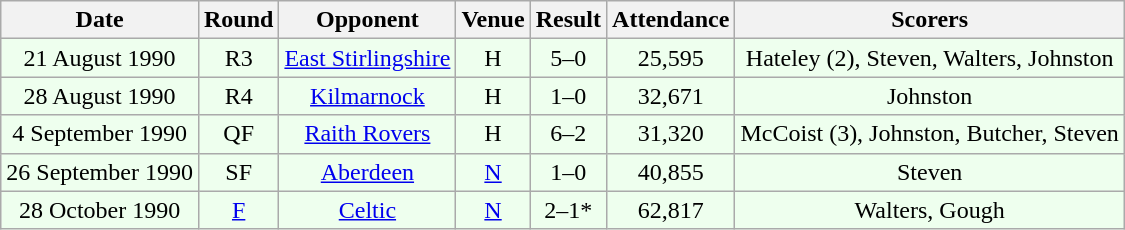<table class="wikitable sortable" style="font-size:100%; text-align:center">
<tr>
<th>Date</th>
<th>Round</th>
<th>Opponent</th>
<th>Venue</th>
<th>Result</th>
<th>Attendance</th>
<th>Scorers</th>
</tr>
<tr bgcolor = "#EEFFEE">
<td>21 August 1990</td>
<td>R3</td>
<td><a href='#'>East Stirlingshire</a></td>
<td>H</td>
<td>5–0</td>
<td>25,595</td>
<td>Hateley (2), Steven, Walters, Johnston</td>
</tr>
<tr bgcolor = "#EEFFEE">
<td>28 August 1990</td>
<td>R4</td>
<td><a href='#'>Kilmarnock</a></td>
<td>H</td>
<td>1–0</td>
<td>32,671</td>
<td>Johnston</td>
</tr>
<tr bgcolor = "#EEFFEE">
<td>4 September 1990</td>
<td>QF</td>
<td><a href='#'>Raith Rovers</a></td>
<td>H</td>
<td>6–2</td>
<td>31,320</td>
<td>McCoist (3), Johnston, Butcher, Steven</td>
</tr>
<tr bgcolor = "#EEFFEE">
<td>26 September 1990</td>
<td>SF</td>
<td><a href='#'>Aberdeen</a></td>
<td><a href='#'>N</a></td>
<td>1–0</td>
<td>40,855</td>
<td>Steven</td>
</tr>
<tr bgcolor = "#EEFFEE">
<td>28 October 1990</td>
<td><a href='#'>F</a></td>
<td><a href='#'>Celtic</a></td>
<td><a href='#'>N</a></td>
<td>2–1*</td>
<td>62,817</td>
<td>Walters, Gough</td>
</tr>
</table>
